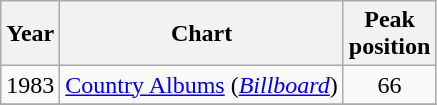<table class="wikitable" style="text-align: center;">
<tr>
<th>Year</th>
<th>Chart</th>
<th>Peak<br>position</th>
</tr>
<tr>
<td>1983</td>
<td><a href='#'>Country Albums</a> (<a href='#'><em>Billboard</em></a>)</td>
<td>66</td>
</tr>
<tr>
</tr>
</table>
